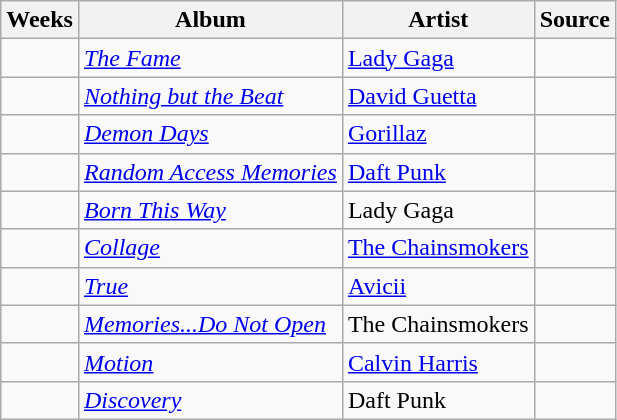<table class="wikitable">
<tr>
<th>Weeks</th>
<th>Album</th>
<th>Artist</th>
<th>Source</th>
</tr>
<tr>
<td></td>
<td><em><a href='#'>The Fame</a></em></td>
<td><a href='#'>Lady Gaga</a></td>
<td align="center"></td>
</tr>
<tr>
<td></td>
<td><em><a href='#'>Nothing but the Beat</a></em></td>
<td><a href='#'>David Guetta</a></td>
<td align="center"></td>
</tr>
<tr>
<td></td>
<td><em><a href='#'>Demon Days</a></em></td>
<td><a href='#'>Gorillaz</a></td>
<td align="center"></td>
</tr>
<tr>
<td></td>
<td><em><a href='#'>Random Access Memories</a></em></td>
<td><a href='#'>Daft Punk</a></td>
<td align="center"></td>
</tr>
<tr>
<td></td>
<td><em><a href='#'>Born This Way</a></em></td>
<td>Lady Gaga</td>
<td align="center"></td>
</tr>
<tr>
<td></td>
<td><em><a href='#'>Collage</a></em></td>
<td><a href='#'>The Chainsmokers</a></td>
<td align="center"></td>
</tr>
<tr>
<td></td>
<td><em><a href='#'>True</a></em></td>
<td><a href='#'>Avicii</a></td>
<td align="center"></td>
</tr>
<tr>
<td></td>
<td><em><a href='#'>Memories...Do Not Open</a></em></td>
<td>The Chainsmokers</td>
<td align="center"></td>
</tr>
<tr>
<td></td>
<td><em><a href='#'>Motion</a></em></td>
<td><a href='#'>Calvin Harris</a></td>
<td align="center"></td>
</tr>
<tr>
<td></td>
<td><em><a href='#'>Discovery</a></em></td>
<td>Daft Punk</td>
<td align="center"><br></td>
</tr>
</table>
